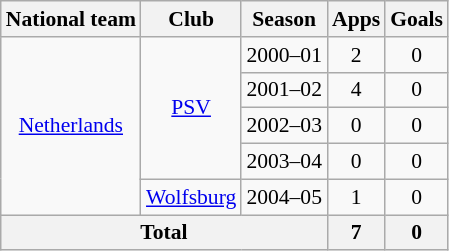<table class="wikitable" style="text-align: center; font-size:90%">
<tr>
<th>National team</th>
<th>Club</th>
<th>Season</th>
<th>Apps</th>
<th>Goals</th>
</tr>
<tr>
<td rowspan="5" valign="center"><a href='#'>Netherlands</a></td>
<td rowspan="4" valign="center"><a href='#'>PSV</a></td>
<td>2000–01</td>
<td>2</td>
<td>0</td>
</tr>
<tr>
<td>2001–02</td>
<td>4</td>
<td>0</td>
</tr>
<tr>
<td>2002–03</td>
<td>0</td>
<td>0</td>
</tr>
<tr>
<td>2003–04</td>
<td>0</td>
<td>0</td>
</tr>
<tr>
<td rowspan="1" valign="center"><a href='#'>Wolfsburg</a></td>
<td>2004–05</td>
<td>1</td>
<td>0</td>
</tr>
<tr>
<th colspan="3">Total</th>
<th>7</th>
<th>0</th>
</tr>
</table>
